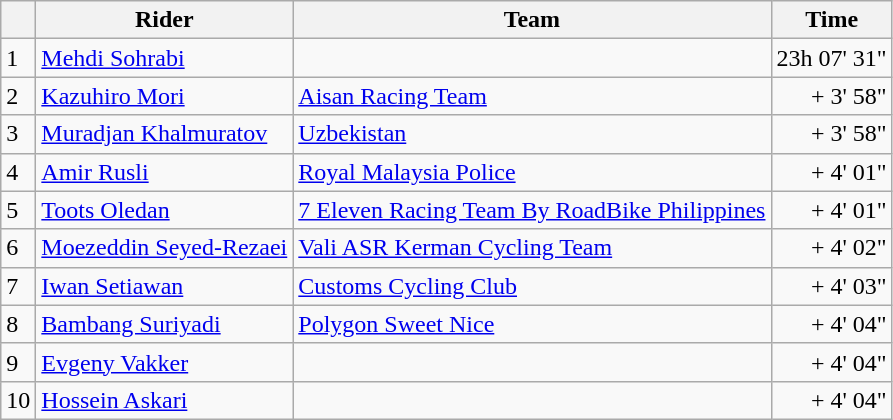<table class=wikitable>
<tr>
<th></th>
<th>Rider</th>
<th>Team</th>
<th>Time</th>
</tr>
<tr>
<td>1</td>
<td> <a href='#'>Mehdi Sohrabi</a> </td>
<td></td>
<td align=right>23h 07' 31"</td>
</tr>
<tr>
<td>2</td>
<td> <a href='#'>Kazuhiro Mori</a></td>
<td><a href='#'>Aisan Racing Team</a></td>
<td align=right>+ 3' 58"</td>
</tr>
<tr>
<td>3</td>
<td> <a href='#'>Muradjan Khalmuratov</a></td>
<td><a href='#'>Uzbekistan</a></td>
<td align=right>+ 3' 58"</td>
</tr>
<tr>
<td>4</td>
<td> <a href='#'>Amir Rusli</a></td>
<td><a href='#'>Royal Malaysia Police</a></td>
<td align=right>+ 4' 01"</td>
</tr>
<tr>
<td>5</td>
<td> <a href='#'>Toots Oledan</a></td>
<td><a href='#'>7 Eleven Racing Team By RoadBike Philippines</a></td>
<td align=right>+ 4' 01"</td>
</tr>
<tr>
<td>6</td>
<td> <a href='#'>Moezeddin Seyed-Rezaei</a></td>
<td><a href='#'>Vali ASR Kerman Cycling Team</a></td>
<td align=right>+ 4' 02"</td>
</tr>
<tr>
<td>7</td>
<td> <a href='#'>Iwan Setiawan</a></td>
<td><a href='#'>Customs Cycling Club</a></td>
<td align=right>+ 4' 03"</td>
</tr>
<tr>
<td>8</td>
<td> <a href='#'>Bambang Suriyadi</a></td>
<td><a href='#'>Polygon Sweet Nice</a></td>
<td align=right>+ 4' 04"</td>
</tr>
<tr>
<td>9</td>
<td> <a href='#'>Evgeny Vakker</a></td>
<td></td>
<td align=right>+ 4' 04"</td>
</tr>
<tr>
<td>10</td>
<td> <a href='#'>Hossein Askari</a></td>
<td></td>
<td align=right>+ 4' 04"</td>
</tr>
</table>
